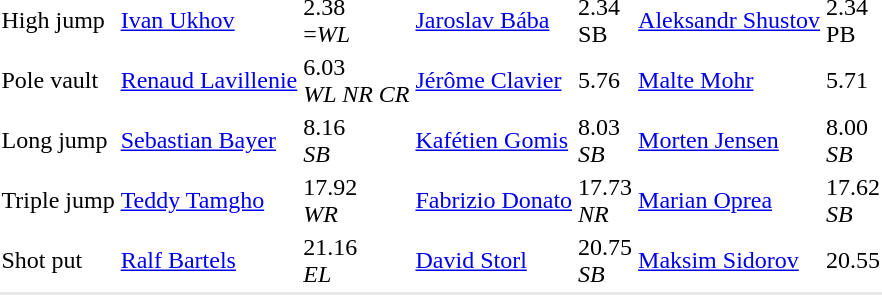<table>
<tr>
<td>High jump <br></td>
<td><a href='#'>Ivan Ukhov</a><br></td>
<td>2.38<br> =<em>WL</em></td>
<td><a href='#'>Jaroslav Bába</a><br></td>
<td>2.34<br>  SB</td>
<td><a href='#'>Aleksandr Shustov</a><br></td>
<td>2.34<br> PB</td>
</tr>
<tr>
<td>Pole vault <br></td>
<td><a href='#'>Renaud Lavillenie</a><br></td>
<td>6.03<br><em>WL NR CR</em></td>
<td><a href='#'>Jérôme Clavier</a><br></td>
<td>5.76</td>
<td><a href='#'>Malte Mohr</a><br></td>
<td>5.71</td>
</tr>
<tr>
<td>Long jump <br></td>
<td><a href='#'>Sebastian Bayer</a><br></td>
<td>8.16<br><em>SB</em></td>
<td><a href='#'>Kafétien Gomis</a><br></td>
<td>8.03<br><em>SB</em></td>
<td><a href='#'>Morten Jensen</a><br></td>
<td>8.00<br><em>SB</em></td>
</tr>
<tr>
<td>Triple jump <br></td>
<td><a href='#'>Teddy Tamgho</a><br></td>
<td>17.92<br><em>WR</em></td>
<td><a href='#'>Fabrizio Donato</a><br></td>
<td>17.73<br><em>NR</em></td>
<td><a href='#'>Marian Oprea</a><br></td>
<td>17.62<br><em>SB</em></td>
</tr>
<tr>
<td>Shot put <br></td>
<td><a href='#'>Ralf Bartels</a><br></td>
<td>21.16<br><em>EL</em></td>
<td><a href='#'>David Storl</a><br></td>
<td>20.75<br><em>SB</em></td>
<td><a href='#'>Maksim Sidorov</a><br></td>
<td>20.55</td>
</tr>
<tr bgcolor= e8e8e8>
<td colspan=7></td>
</tr>
</table>
